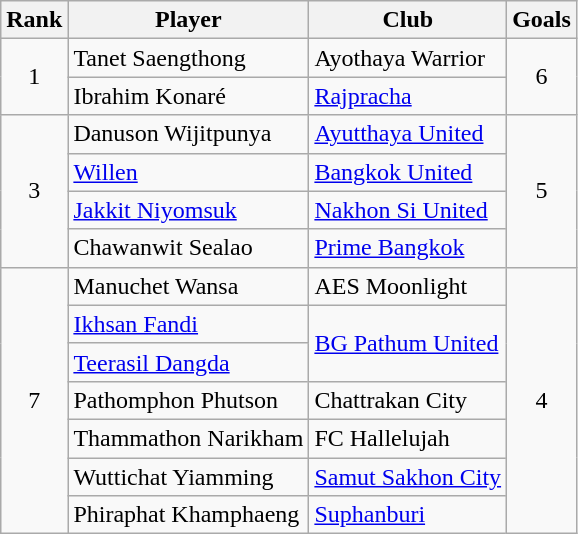<table class="wikitable sortable" style="text-align:center">
<tr>
<th>Rank</th>
<th>Player</th>
<th>Club</th>
<th>Goals</th>
</tr>
<tr>
<td rowspan="2">1</td>
<td align="left"> Tanet Saengthong</td>
<td align="left">Ayothaya Warrior</td>
<td rowspan="2">6</td>
</tr>
<tr>
<td align="left"> Ibrahim Konaré</td>
<td align="left"><a href='#'>Rajpracha</a></td>
</tr>
<tr>
<td rowspan="4">3</td>
<td align="left"> Danuson Wijitpunya</td>
<td align="left"><a href='#'>Ayutthaya United</a></td>
<td rowspan="4">5</td>
</tr>
<tr>
<td align="left"> <a href='#'>Willen</a></td>
<td align="left"><a href='#'>Bangkok United</a></td>
</tr>
<tr>
<td align="left"> <a href='#'>Jakkit Niyomsuk</a></td>
<td align="left"><a href='#'>Nakhon Si United</a></td>
</tr>
<tr>
<td align="left"> Chawanwit Sealao</td>
<td align="left"><a href='#'>Prime Bangkok</a></td>
</tr>
<tr>
<td rowspan="7">7</td>
<td align="left"> Manuchet Wansa</td>
<td align="left">AES Moonlight</td>
<td rowspan="7">4</td>
</tr>
<tr>
<td align="left"> <a href='#'>Ikhsan Fandi</a></td>
<td align="left"rowspan="2"><a href='#'>BG Pathum United</a></td>
</tr>
<tr>
<td align="left"> <a href='#'>Teerasil Dangda</a></td>
</tr>
<tr>
<td align="left"> Pathomphon Phutson</td>
<td align="left">Chattrakan City</td>
</tr>
<tr>
<td align="left"> Thammathon Narikham</td>
<td align="left">FC Hallelujah</td>
</tr>
<tr>
<td align="left"> Wuttichat Yiamming</td>
<td align="left"><a href='#'>Samut Sakhon City</a></td>
</tr>
<tr>
<td align="left"> Phiraphat Khamphaeng</td>
<td align="left"><a href='#'>Suphanburi</a></td>
</tr>
</table>
